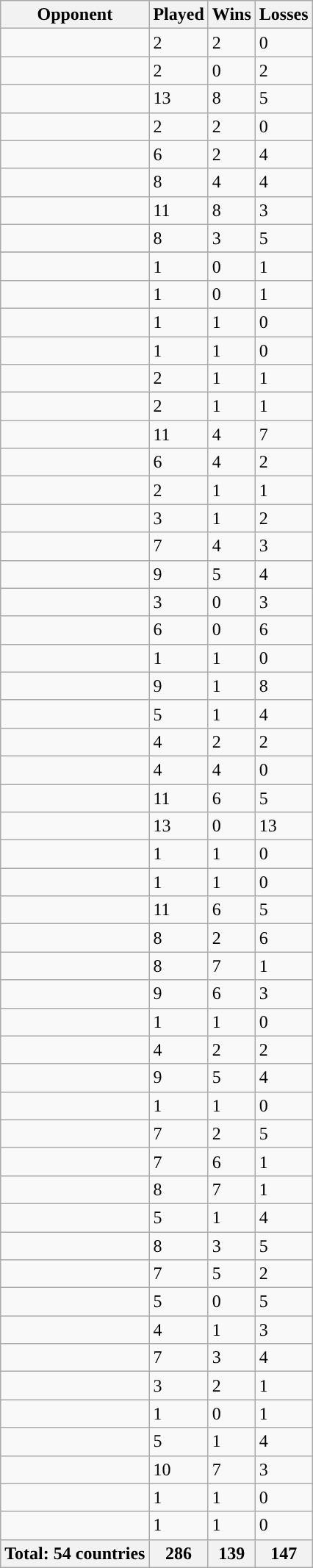<table class="wikitable sortable" style="text-align:20%">
<tr>
<th>Opponent</th>
<th>Played</th>
<th>Wins</th>
<th>Losses</th>
</tr>
<tr>
<td style="text-align:left;"></td>
<td>2</td>
<td>2</td>
<td>0</td>
</tr>
<tr>
<td style="text-align:left;"></td>
<td>2</td>
<td>0</td>
<td>2</td>
</tr>
<tr>
<td style="text-align:left;"></td>
<td>13</td>
<td>8</td>
<td>5</td>
</tr>
<tr>
<td style="text-align:left;"></td>
<td>2</td>
<td>2</td>
<td>0</td>
</tr>
<tr>
<td style="text-align:left;"></td>
<td>6</td>
<td>2</td>
<td>4</td>
</tr>
<tr>
<td style="text-align:left;"></td>
<td>8</td>
<td>4</td>
<td>4</td>
</tr>
<tr>
<td style="text-align:left;"></td>
<td>11</td>
<td>8</td>
<td>3</td>
</tr>
<tr>
<td style="text-align:left;"></td>
<td>8</td>
<td>3</td>
<td>5</td>
</tr>
<tr>
</tr>
<tr>
<td style="text-align:left;"></td>
<td>1</td>
<td>0</td>
<td>1</td>
</tr>
<tr>
<td style="text-align:left;"></td>
<td>1</td>
<td>0</td>
<td>1</td>
</tr>
<tr>
<td style="text-align:left;"></td>
<td>1</td>
<td>1</td>
<td>0</td>
</tr>
<tr>
<td style="text-align:left;"></td>
<td>1</td>
<td>1</td>
<td>0</td>
</tr>
<tr>
<td style="text-align:left;"></td>
<td>2</td>
<td>1</td>
<td>1</td>
</tr>
<tr>
<td style="text-align:left;"></td>
<td>2</td>
<td>1</td>
<td>1</td>
</tr>
<tr>
<td style="text-align:left;"></td>
<td>11</td>
<td>4</td>
<td>7</td>
</tr>
<tr>
<td style="text-align:left;"></td>
<td>6</td>
<td>4</td>
<td>2</td>
</tr>
<tr>
<td style="text-align:left;"></td>
<td>2</td>
<td>1</td>
<td>1</td>
</tr>
<tr>
<td style="text-align:left;"><em></em></td>
<td>3</td>
<td>1</td>
<td>2</td>
</tr>
<tr>
<td style="text-align:left;"></td>
<td>7</td>
<td>4</td>
<td>3</td>
</tr>
<tr>
<td style="text-align:left;"></td>
<td>9</td>
<td>5</td>
<td>4</td>
</tr>
<tr>
<td style="text-align:left;"></td>
<td>3</td>
<td>0</td>
<td>3</td>
</tr>
<tr>
<td style="text-align:left;"></td>
<td>6</td>
<td>0</td>
<td>6</td>
</tr>
<tr>
<td style="text-align:left;"></td>
<td>1</td>
<td>1</td>
<td>0</td>
</tr>
<tr>
<td style="text-align:left;"></td>
<td>9</td>
<td>1</td>
<td>8</td>
</tr>
<tr>
<td style="text-align:left;"></td>
<td>5</td>
<td>1</td>
<td>4</td>
</tr>
<tr>
<td style="text-align:left;"></td>
<td>4</td>
<td>2</td>
<td>2</td>
</tr>
<tr>
<td style="text-align:left;"></td>
<td>4</td>
<td>4</td>
<td>0</td>
</tr>
<tr>
<td style="text-align:left;"></td>
<td>11</td>
<td>6</td>
<td>5</td>
</tr>
<tr>
<td style="text-align:left;"></td>
<td>13</td>
<td>0</td>
<td>13</td>
</tr>
<tr>
<td style="text-align:left;"></td>
<td>1</td>
<td>1</td>
<td>0</td>
</tr>
<tr>
<td style="text-align:left;"></td>
<td>1</td>
<td>1</td>
<td>0</td>
</tr>
<tr>
<td style="text-align:left;"></td>
<td>11</td>
<td>6</td>
<td>5</td>
</tr>
<tr>
<td style="text-align:left;"></td>
<td>8</td>
<td>2</td>
<td>6</td>
</tr>
<tr>
<td style="text-align:left;"></td>
<td>8</td>
<td>7</td>
<td>1</td>
</tr>
<tr>
<td style="text-align:left;"></td>
<td>9</td>
<td>6</td>
<td>3</td>
</tr>
<tr>
<td style="text-align:left;"></td>
<td>1</td>
<td>1</td>
<td>0</td>
</tr>
<tr>
<td style="text-align:left;"></td>
<td>4</td>
<td>2</td>
<td>2</td>
</tr>
<tr>
<td style="text-align:left;"></td>
<td>9</td>
<td>5</td>
<td>4</td>
</tr>
<tr>
<td style="text-align:left;"></td>
<td>1</td>
<td>1</td>
<td>0</td>
</tr>
<tr>
<td style="text-align:left;"></td>
<td>7</td>
<td>2</td>
<td>5</td>
</tr>
<tr>
<td style="text-align:left;"></td>
<td>7</td>
<td>6</td>
<td>1</td>
</tr>
<tr>
<td style="text-align:left;"></td>
<td>8</td>
<td>7</td>
<td>1</td>
</tr>
<tr>
<td style="text-align:left;"></td>
<td>5</td>
<td>1</td>
<td>4</td>
</tr>
<tr>
<td style="text-align:left;"></td>
<td>8</td>
<td>3</td>
<td>5</td>
</tr>
<tr>
<td style="text-align:left;"></td>
<td>7</td>
<td>5</td>
<td>2</td>
</tr>
<tr>
<td style="text-align:left;"></td>
<td>5</td>
<td>0</td>
<td>5</td>
</tr>
<tr>
<td style="text-align:left;"></td>
<td>4</td>
<td>1</td>
<td>3</td>
</tr>
<tr>
<td style="text-align:left;"></td>
<td>7</td>
<td>3</td>
<td>4</td>
</tr>
<tr>
<td style="text-align:left;"></td>
<td>3</td>
<td>2</td>
<td>1</td>
</tr>
<tr>
<td style="text-align:left;"></td>
<td>1</td>
<td>0</td>
<td>1</td>
</tr>
<tr>
<td style="text-align:left;"></td>
<td>5</td>
<td>1</td>
<td>4</td>
</tr>
<tr>
<td style="text-align:left;"></td>
<td>10</td>
<td>7</td>
<td>3</td>
</tr>
<tr>
<td style="text-align:left;"><em></em></td>
<td>1</td>
<td>1</td>
<td>0</td>
</tr>
<tr>
<td style="text-align:left;"><em></em></td>
<td>1</td>
<td>1</td>
<td>0</td>
</tr>
<tr class="sortbottom">
<th scope="centre">Total: 54 countries</th>
<th>286</th>
<th>139</th>
<th>147</th>
</tr>
</table>
